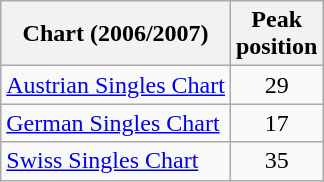<table class="wikitable sortable">
<tr>
<th align="left">Chart (2006/2007)</th>
<th align="center">Peak<br>position</th>
</tr>
<tr>
<td align="left"><a href='#'>Austrian Singles Chart</a></td>
<td align="center">29</td>
</tr>
<tr>
<td align="left"><a href='#'>German Singles Chart</a></td>
<td align="center">17</td>
</tr>
<tr>
<td align="left"><a href='#'>Swiss Singles Chart</a></td>
<td align="center">35</td>
</tr>
</table>
